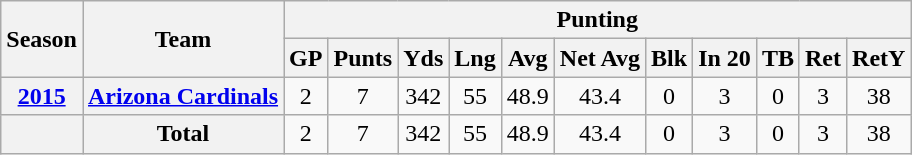<table class=wikitable style="text-align:center;">
<tr>
<th rowspan=2>Season</th>
<th rowspan=2>Team</th>
<th colspan=16>Punting</th>
</tr>
<tr>
<th>GP</th>
<th>Punts</th>
<th>Yds</th>
<th>Lng</th>
<th>Avg</th>
<th>Net Avg</th>
<th>Blk</th>
<th>In 20</th>
<th>TB</th>
<th>Ret</th>
<th>RetY</th>
</tr>
<tr>
<th><a href='#'>2015</a></th>
<th><a href='#'>Arizona Cardinals</a></th>
<td>2</td>
<td>7</td>
<td>342</td>
<td>55</td>
<td>48.9</td>
<td>43.4</td>
<td>0</td>
<td>3</td>
<td>0</td>
<td>3</td>
<td>38</td>
</tr>
<tr>
<th></th>
<th>Total</th>
<td>2</td>
<td>7</td>
<td>342</td>
<td>55</td>
<td>48.9</td>
<td>43.4</td>
<td>0</td>
<td>3</td>
<td>0</td>
<td>3</td>
<td>38</td>
</tr>
</table>
